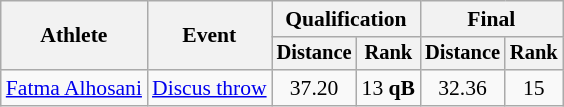<table class=wikitable style="font-size:90%">
<tr>
<th rowspan=2>Athlete</th>
<th rowspan=2>Event</th>
<th colspan=2>Qualification</th>
<th colspan=2>Final</th>
</tr>
<tr style="font-size:95%">
<th>Distance</th>
<th>Rank</th>
<th>Distance</th>
<th>Rank</th>
</tr>
<tr align=center>
<td align=left><a href='#'>Fatma Alhosani</a></td>
<td align=left><a href='#'>Discus throw</a></td>
<td>37.20</td>
<td>13 <strong>qB</strong></td>
<td>32.36</td>
<td>15</td>
</tr>
</table>
